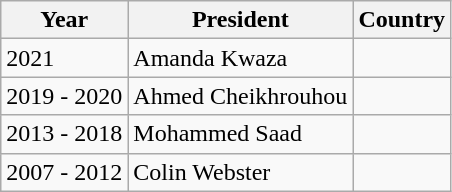<table class="wikitable">
<tr>
<th>Year</th>
<th>President</th>
<th>Country</th>
</tr>
<tr>
<td>2021</td>
<td>Amanda Kwaza</td>
<td></td>
</tr>
<tr>
<td>2019 - 2020</td>
<td>Ahmed Cheikhrouhou</td>
<td></td>
</tr>
<tr>
<td>2013 - 2018</td>
<td>Mohammed Saad</td>
<td></td>
</tr>
<tr>
<td>2007 - 2012</td>
<td>Colin Webster</td>
<td></td>
</tr>
</table>
